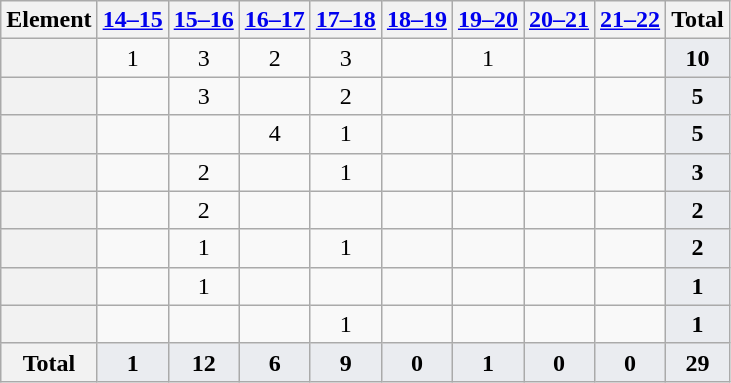<table class="wikitable" style="text-align:center;">
<tr>
<th scope=col>Element</th>
<th scope=col><a href='#'>14–15</a></th>
<th scope=col><a href='#'>15–16</a></th>
<th scope=col><a href='#'>16–17</a></th>
<th scope=col><a href='#'>17–18</a></th>
<th scope=col><a href='#'>18–19</a></th>
<th scope=col><a href='#'>19–20</a></th>
<th scope=col><a href='#'>20–21</a></th>
<th scope=col><a href='#'>21–22</a></th>
<th scope=col>Total</th>
</tr>
<tr>
<th scope=row></th>
<td>1</td>
<td>3</td>
<td>2</td>
<td>3</td>
<td></td>
<td>1</td>
<td></td>
<td></td>
<td bgcolor=#EAECF0><strong>10</strong></td>
</tr>
<tr>
<th scope=row></th>
<td></td>
<td>3</td>
<td></td>
<td>2</td>
<td></td>
<td></td>
<td></td>
<td></td>
<td bgcolor=#EAECF0><strong>5</strong></td>
</tr>
<tr>
<th scope=row></th>
<td></td>
<td></td>
<td>4</td>
<td>1</td>
<td></td>
<td></td>
<td></td>
<td></td>
<td bgcolor=#EAECF0><strong>5</strong></td>
</tr>
<tr>
<th scope=row></th>
<td></td>
<td>2</td>
<td></td>
<td>1</td>
<td></td>
<td></td>
<td></td>
<td></td>
<td bgcolor=#EAECF0><strong>3</strong></td>
</tr>
<tr>
<th scope=row></th>
<td></td>
<td>2</td>
<td></td>
<td></td>
<td></td>
<td></td>
<td></td>
<td></td>
<td bgcolor=#EAECF0><strong>2</strong></td>
</tr>
<tr>
<th scope=row></th>
<td></td>
<td>1</td>
<td></td>
<td>1</td>
<td></td>
<td></td>
<td></td>
<td></td>
<td bgcolor=#EAECF0><strong>2</strong></td>
</tr>
<tr>
<th scope=row></th>
<td></td>
<td>1</td>
<td></td>
<td></td>
<td></td>
<td></td>
<td></td>
<td></td>
<td bgcolor=#EAECF0><strong>1</strong></td>
</tr>
<tr>
<th scope=row></th>
<td></td>
<td></td>
<td></td>
<td>1</td>
<td></td>
<td></td>
<td></td>
<td></td>
<td bgcolor=#EAECF0><strong>1</strong></td>
</tr>
<tr style="background:#EAECF0; font-weight:bold;">
<th scope=row>Total</th>
<td>1</td>
<td>12</td>
<td>6</td>
<td>9</td>
<td>0</td>
<td>1</td>
<td>0</td>
<td>0</td>
<td>29</td>
</tr>
</table>
